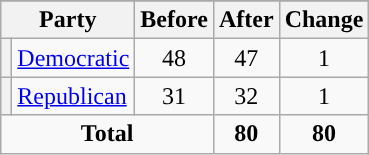<table class="wikitable" style="text-align:center;">
<tr>
</tr>
<tr>
<th colspan=2>Party</th>
<th>Before</th>
<th>After</th>
<th>Change</th>
</tr>
<tr>
<th style="background-color:"></th>
<td style="text-align:left;"><a href='#'>Democratic</a></td>
<td>48</td>
<td>47</td>
<td> 1</td>
</tr>
<tr>
<th style="background-color:"></th>
<td style="text-align:left;"><a href='#'>Republican</a></td>
<td>31</td>
<td>32</td>
<td> 1</td>
</tr>
<tr>
<td colspan=3><strong>Total</strong></td>
<td><strong>80</strong></td>
<td><strong>80</strong></td>
</tr>
</table>
